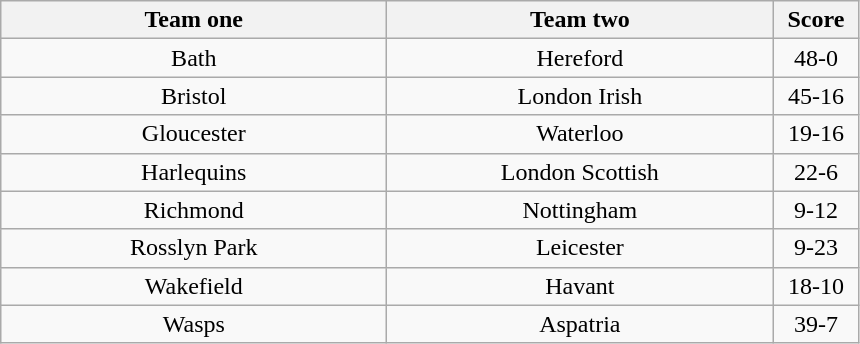<table class="wikitable" style="text-align: center">
<tr>
<th width=250>Team one</th>
<th width=250>Team two</th>
<th width=50>Score</th>
</tr>
<tr>
<td>Bath</td>
<td>Hereford</td>
<td>48-0</td>
</tr>
<tr>
<td>Bristol</td>
<td>London Irish</td>
<td>45-16</td>
</tr>
<tr>
<td>Gloucester</td>
<td>Waterloo</td>
<td>19-16</td>
</tr>
<tr>
<td>Harlequins</td>
<td>London Scottish</td>
<td>22-6</td>
</tr>
<tr>
<td>Richmond</td>
<td>Nottingham</td>
<td>9-12</td>
</tr>
<tr>
<td>Rosslyn Park</td>
<td>Leicester</td>
<td>9-23</td>
</tr>
<tr>
<td>Wakefield</td>
<td>Havant</td>
<td>18-10</td>
</tr>
<tr>
<td>Wasps</td>
<td>Aspatria</td>
<td>39-7</td>
</tr>
</table>
